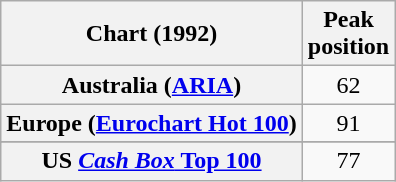<table class="wikitable plainrowheaders sortable" style="text-align:center">
<tr>
<th scope="col">Chart (1992)</th>
<th scope="col">Peak<br>position</th>
</tr>
<tr>
<th scope="row">Australia (<a href='#'>ARIA</a>)</th>
<td>62</td>
</tr>
<tr>
<th scope="row">Europe (<a href='#'>Eurochart Hot 100</a>)</th>
<td>91</td>
</tr>
<tr>
</tr>
<tr>
</tr>
<tr>
</tr>
<tr>
</tr>
<tr>
<th scope="row">US <a href='#'><em>Cash Box</em> Top 100</a></th>
<td>77</td>
</tr>
</table>
